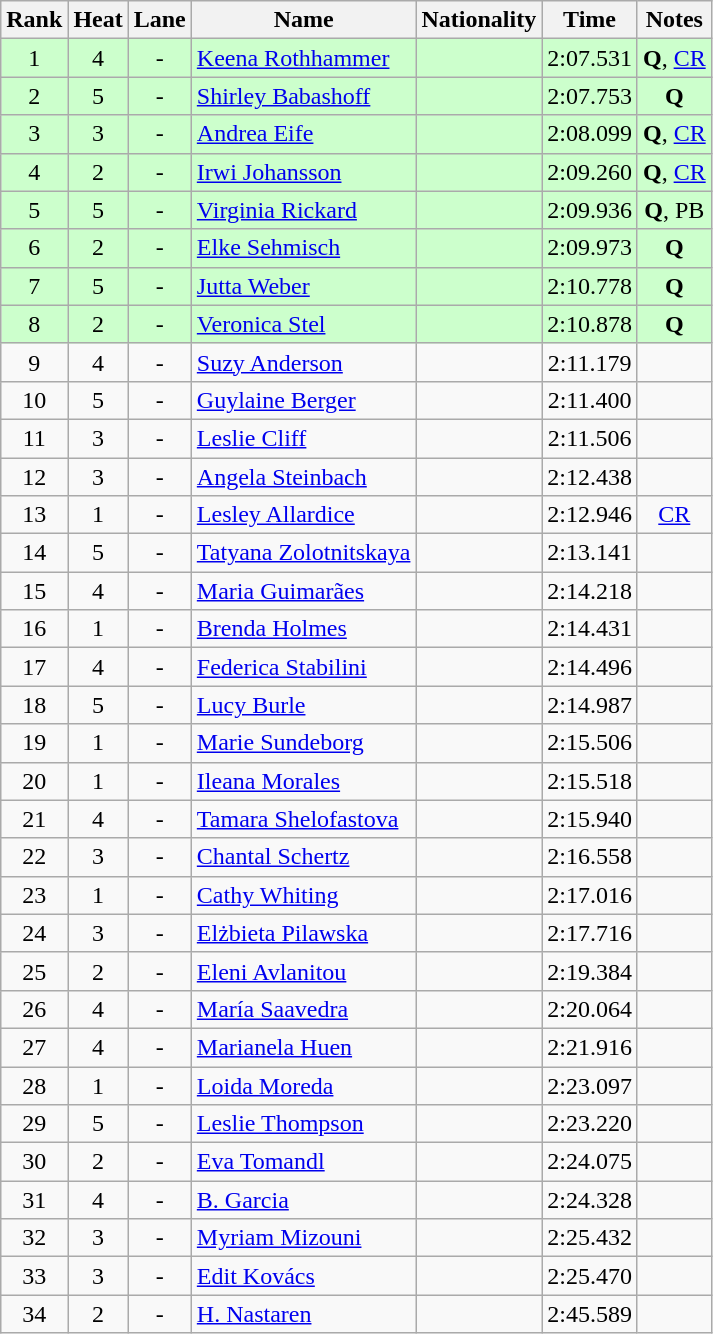<table class="wikitable sortable" style="text-align:center">
<tr>
<th>Rank</th>
<th>Heat</th>
<th>Lane</th>
<th>Name</th>
<th>Nationality</th>
<th>Time</th>
<th>Notes</th>
</tr>
<tr bgcolor=ccffcc>
<td>1</td>
<td>4</td>
<td>-</td>
<td align=left><a href='#'>Keena Rothhammer</a></td>
<td align=left></td>
<td>2:07.531</td>
<td><strong>Q</strong>, <a href='#'>CR</a></td>
</tr>
<tr bgcolor=ccffcc>
<td>2</td>
<td>5</td>
<td>-</td>
<td align=left><a href='#'>Shirley Babashoff</a></td>
<td align=left></td>
<td>2:07.753</td>
<td><strong>Q</strong></td>
</tr>
<tr bgcolor=ccffcc>
<td>3</td>
<td>3</td>
<td>-</td>
<td align=left><a href='#'>Andrea Eife</a></td>
<td align=left></td>
<td>2:08.099</td>
<td><strong>Q</strong>, <a href='#'>CR</a></td>
</tr>
<tr bgcolor=ccffcc>
<td>4</td>
<td>2</td>
<td>-</td>
<td align=left><a href='#'>Irwi Johansson</a></td>
<td align=left></td>
<td>2:09.260</td>
<td><strong>Q</strong>, <a href='#'>CR</a></td>
</tr>
<tr bgcolor=ccffcc>
<td>5</td>
<td>5</td>
<td>-</td>
<td align=left><a href='#'>Virginia Rickard</a></td>
<td align=left></td>
<td>2:09.936</td>
<td><strong>Q</strong>, PB</td>
</tr>
<tr bgcolor=ccffcc>
<td>6</td>
<td>2</td>
<td>-</td>
<td align=left><a href='#'>Elke Sehmisch</a></td>
<td align=left></td>
<td>2:09.973</td>
<td><strong>Q</strong></td>
</tr>
<tr bgcolor=ccffcc>
<td>7</td>
<td>5</td>
<td>-</td>
<td align=left><a href='#'>Jutta Weber</a></td>
<td align=left></td>
<td>2:10.778</td>
<td><strong>Q</strong></td>
</tr>
<tr bgcolor=ccffcc>
<td>8</td>
<td>2</td>
<td>-</td>
<td align=left><a href='#'>Veronica Stel</a></td>
<td align=left></td>
<td>2:10.878</td>
<td><strong>Q</strong></td>
</tr>
<tr>
<td>9</td>
<td>4</td>
<td>-</td>
<td align=left><a href='#'>Suzy Anderson</a></td>
<td align=left></td>
<td>2:11.179</td>
<td></td>
</tr>
<tr>
<td>10</td>
<td>5</td>
<td>-</td>
<td align=left><a href='#'>Guylaine Berger</a></td>
<td align=left></td>
<td>2:11.400</td>
<td></td>
</tr>
<tr>
<td>11</td>
<td>3</td>
<td>-</td>
<td align=left><a href='#'>Leslie Cliff</a></td>
<td align=left></td>
<td>2:11.506</td>
<td></td>
</tr>
<tr>
<td>12</td>
<td>3</td>
<td>-</td>
<td align=left><a href='#'>Angela Steinbach</a></td>
<td align=left></td>
<td>2:12.438</td>
<td></td>
</tr>
<tr>
<td>13</td>
<td>1</td>
<td>-</td>
<td align=left><a href='#'>Lesley Allardice</a></td>
<td align=left></td>
<td>2:12.946</td>
<td><a href='#'>CR</a></td>
</tr>
<tr>
<td>14</td>
<td>5</td>
<td>-</td>
<td align=left><a href='#'>Tatyana Zolotnitskaya</a></td>
<td align=left></td>
<td>2:13.141</td>
<td></td>
</tr>
<tr>
<td>15</td>
<td>4</td>
<td>-</td>
<td align=left><a href='#'>Maria Guimarães</a></td>
<td align=left></td>
<td>2:14.218</td>
<td></td>
</tr>
<tr>
<td>16</td>
<td>1</td>
<td>-</td>
<td align=left><a href='#'>Brenda Holmes</a></td>
<td align=left></td>
<td>2:14.431</td>
<td></td>
</tr>
<tr>
<td>17</td>
<td>4</td>
<td>-</td>
<td align=left><a href='#'>Federica Stabilini</a></td>
<td align=left></td>
<td>2:14.496</td>
<td></td>
</tr>
<tr>
<td>18</td>
<td>5</td>
<td>-</td>
<td align=left><a href='#'>Lucy Burle</a></td>
<td align=left></td>
<td>2:14.987</td>
<td></td>
</tr>
<tr>
<td>19</td>
<td>1</td>
<td>-</td>
<td align=left><a href='#'>Marie Sundeborg</a></td>
<td align=left></td>
<td>2:15.506</td>
<td></td>
</tr>
<tr>
<td>20</td>
<td>1</td>
<td>-</td>
<td align=left><a href='#'>Ileana Morales</a></td>
<td align=left></td>
<td>2:15.518</td>
<td></td>
</tr>
<tr>
<td>21</td>
<td>4</td>
<td>-</td>
<td align=left><a href='#'>Tamara Shelofastova</a></td>
<td align=left></td>
<td>2:15.940</td>
<td></td>
</tr>
<tr>
<td>22</td>
<td>3</td>
<td>-</td>
<td align=left><a href='#'>Chantal Schertz</a></td>
<td align=left></td>
<td>2:16.558</td>
<td></td>
</tr>
<tr>
<td>23</td>
<td>1</td>
<td>-</td>
<td align=left><a href='#'>Cathy Whiting</a></td>
<td align=left></td>
<td>2:17.016</td>
<td></td>
</tr>
<tr>
<td>24</td>
<td>3</td>
<td>-</td>
<td align=left><a href='#'>Elżbieta Pilawska</a></td>
<td align=left></td>
<td>2:17.716</td>
<td></td>
</tr>
<tr>
<td>25</td>
<td>2</td>
<td>-</td>
<td align=left><a href='#'>Eleni Avlanitou</a></td>
<td align=left></td>
<td>2:19.384</td>
<td></td>
</tr>
<tr>
<td>26</td>
<td>4</td>
<td>-</td>
<td align=left><a href='#'>María Saavedra</a></td>
<td align=left></td>
<td>2:20.064</td>
<td></td>
</tr>
<tr>
<td>27</td>
<td>4</td>
<td>-</td>
<td align=left><a href='#'>Marianela Huen</a></td>
<td align=left></td>
<td>2:21.916</td>
<td></td>
</tr>
<tr>
<td>28</td>
<td>1</td>
<td>-</td>
<td align=left><a href='#'>Loida Moreda</a></td>
<td align=left></td>
<td>2:23.097</td>
<td></td>
</tr>
<tr>
<td>29</td>
<td>5</td>
<td>-</td>
<td align=left><a href='#'>Leslie Thompson</a></td>
<td align=left></td>
<td>2:23.220</td>
<td></td>
</tr>
<tr>
<td>30</td>
<td>2</td>
<td>-</td>
<td align=left><a href='#'>Eva Tomandl</a></td>
<td align=left></td>
<td>2:24.075</td>
<td></td>
</tr>
<tr>
<td>31</td>
<td>4</td>
<td>-</td>
<td align=left><a href='#'>B. Garcia</a></td>
<td align=left></td>
<td>2:24.328</td>
<td></td>
</tr>
<tr>
<td>32</td>
<td>3</td>
<td>-</td>
<td align=left><a href='#'>Myriam Mizouni</a></td>
<td align=left></td>
<td>2:25.432</td>
<td></td>
</tr>
<tr>
<td>33</td>
<td>3</td>
<td>-</td>
<td align=left><a href='#'>Edit Kovács</a></td>
<td align=left></td>
<td>2:25.470</td>
<td></td>
</tr>
<tr>
<td>34</td>
<td>2</td>
<td>-</td>
<td align=left><a href='#'>H. Nastaren</a></td>
<td align=left></td>
<td>2:45.589</td>
<td></td>
</tr>
</table>
